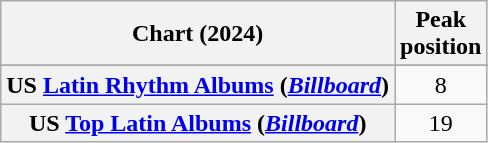<table class="wikitable sortable plainrowheaders" style="text-align:center">
<tr>
<th scope="col">Chart (2024)</th>
<th scope="col">Peak<br>position</th>
</tr>
<tr>
</tr>
<tr>
<th scope="row">US <a href='#'>Latin Rhythm Albums</a> (<em><a href='#'>Billboard</a></em>)</th>
<td>8</td>
</tr>
<tr>
<th scope="row">US <a href='#'>Top Latin Albums</a> (<em><a href='#'>Billboard</a></em>)</th>
<td>19</td>
</tr>
</table>
